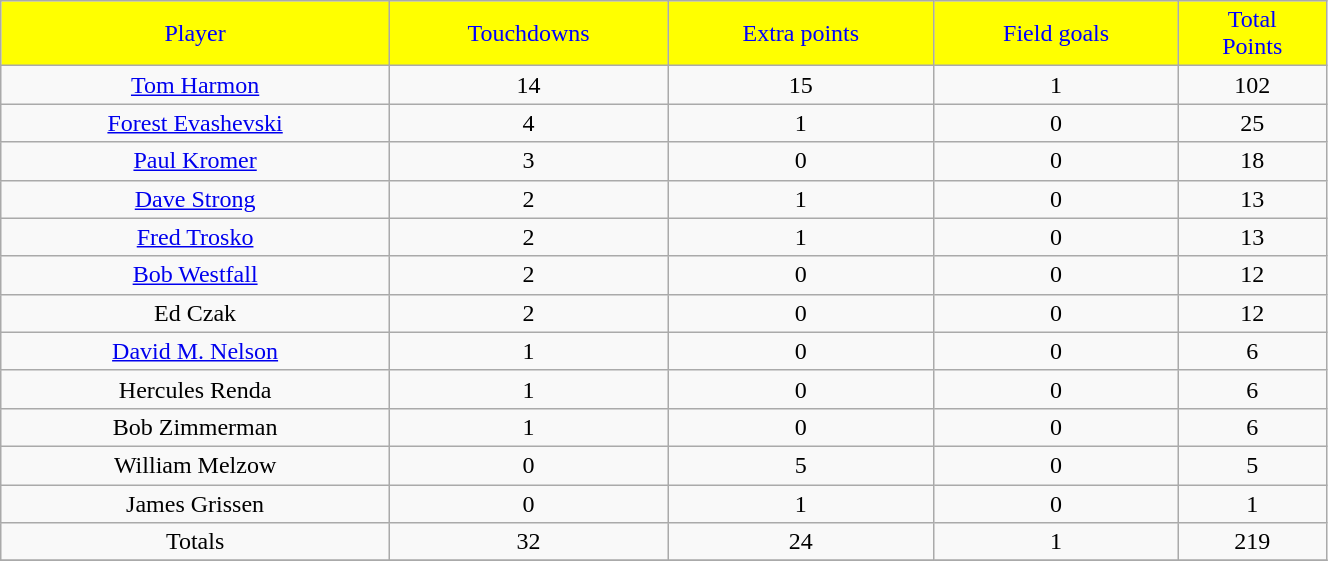<table class="wikitable" width="70%">
<tr align="center" style="background:yellow;color:blue;">
<td>Player</td>
<td>Touchdowns</td>
<td>Extra points</td>
<td>Field goals</td>
<td>Total<br>Points</td>
</tr>
<tr align="center" bgcolor="">
<td><a href='#'>Tom Harmon</a></td>
<td>14</td>
<td>15</td>
<td>1</td>
<td>102</td>
</tr>
<tr align="center" bgcolor="">
<td><a href='#'>Forest Evashevski</a></td>
<td>4</td>
<td>1</td>
<td>0</td>
<td>25</td>
</tr>
<tr align="center" bgcolor="">
<td><a href='#'>Paul Kromer</a></td>
<td>3</td>
<td>0</td>
<td>0</td>
<td>18</td>
</tr>
<tr align="center" bgcolor="">
<td><a href='#'>Dave Strong</a></td>
<td>2</td>
<td>1</td>
<td>0</td>
<td>13</td>
</tr>
<tr align="center" bgcolor="">
<td><a href='#'>Fred Trosko</a></td>
<td>2</td>
<td>1</td>
<td>0</td>
<td>13</td>
</tr>
<tr align="center" bgcolor="">
<td><a href='#'>Bob Westfall</a></td>
<td>2</td>
<td>0</td>
<td>0</td>
<td>12</td>
</tr>
<tr align="center" bgcolor="">
<td>Ed Czak</td>
<td>2</td>
<td>0</td>
<td>0</td>
<td>12</td>
</tr>
<tr align="center" bgcolor="">
<td><a href='#'>David M. Nelson</a></td>
<td>1</td>
<td>0</td>
<td>0</td>
<td>6</td>
</tr>
<tr align="center" bgcolor="">
<td>Hercules Renda</td>
<td>1</td>
<td>0</td>
<td>0</td>
<td>6</td>
</tr>
<tr align="center" bgcolor="">
<td>Bob Zimmerman</td>
<td>1</td>
<td>0</td>
<td>0</td>
<td>6</td>
</tr>
<tr align="center" bgcolor="">
<td>William Melzow</td>
<td>0</td>
<td>5</td>
<td>0</td>
<td>5</td>
</tr>
<tr align="center" bgcolor="">
<td>James Grissen</td>
<td>0</td>
<td>1</td>
<td>0</td>
<td>1</td>
</tr>
<tr align="center" bgcolor="">
<td>Totals</td>
<td>32</td>
<td>24</td>
<td>1</td>
<td>219</td>
</tr>
<tr align="center" bgcolor="">
</tr>
</table>
